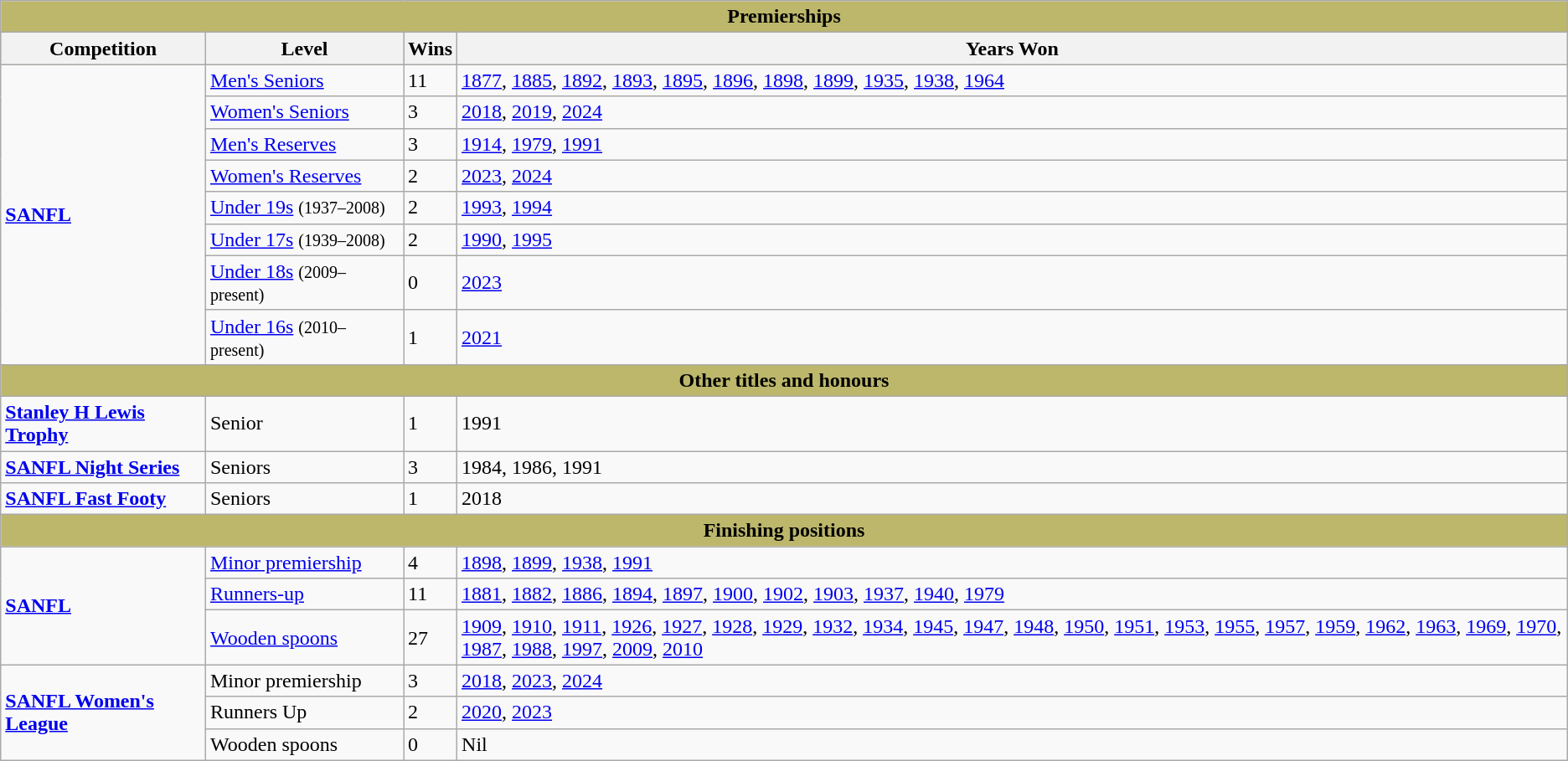<table class="wikitable">
<tr>
<td colspan="4" style="background:#bdb76b;" align="center"><strong>Premierships</strong></td>
</tr>
<tr style="background:#bdb76b;">
<th>Competition</th>
<th style="width: 150px;">Level</th>
<th>Wins</th>
<th>Years Won</th>
</tr>
<tr>
<td rowspan=8 scope="row" style="text-align: left"><strong><a href='#'>SANFL</a></strong></td>
<td><a href='#'>Men's Seniors</a></td>
<td>11</td>
<td><a href='#'>1877</a>, <a href='#'>1885</a>, <a href='#'>1892</a>, <a href='#'>1893</a>, <a href='#'>1895</a>, <a href='#'>1896</a>, <a href='#'>1898</a>, <a href='#'>1899</a>, <a href='#'>1935</a>, <a href='#'>1938</a>, <a href='#'>1964</a></td>
</tr>
<tr>
<td><a href='#'>Women's Seniors</a></td>
<td>3</td>
<td><a href='#'>2018</a>, <a href='#'>2019</a>, <a href='#'>2024</a></td>
</tr>
<tr>
<td><a href='#'>Men's Reserves</a></td>
<td>3</td>
<td><a href='#'>1914</a>, <a href='#'>1979</a>, <a href='#'>1991</a></td>
</tr>
<tr>
<td><a href='#'>Women's Reserves</a></td>
<td>2</td>
<td><a href='#'>2023</a>, <a href='#'>2024</a></td>
</tr>
<tr>
<td><a href='#'>Under 19s</a> <small>(1937–2008)</small></td>
<td>2</td>
<td><a href='#'>1993</a>, <a href='#'>1994</a></td>
</tr>
<tr>
<td><a href='#'>Under 17s</a> <small>(1939–2008)</small></td>
<td>2</td>
<td><a href='#'>1990</a>, <a href='#'>1995</a></td>
</tr>
<tr>
<td><a href='#'>Under 18s</a> <small>(2009–present)</small></td>
<td>0</td>
<td><a href='#'>2023</a></td>
</tr>
<tr>
<td><a href='#'>Under 16s</a> <small>(2010–present)</small></td>
<td>1</td>
<td><a href='#'>2021</a></td>
</tr>
<tr>
<td colspan="4" style="background:#bdb76b;" align="center"><strong>Other titles and honours</strong></td>
</tr>
<tr>
<td><strong><a href='#'>Stanley H Lewis Trophy</a></strong></td>
<td>Senior</td>
<td>1</td>
<td>1991</td>
</tr>
<tr>
<td><strong><a href='#'>SANFL Night Series</a></strong></td>
<td>Seniors</td>
<td>3</td>
<td>1984, 1986, 1991</td>
</tr>
<tr>
<td><strong><a href='#'>SANFL Fast Footy</a></strong></td>
<td>Seniors</td>
<td>1</td>
<td>2018</td>
</tr>
<tr>
<td colspan="4" style="background:#bdb76b;" align="center"><strong>Finishing positions</strong></td>
</tr>
<tr>
<td rowspan=3 scope="row" style="text-align: left"><strong><a href='#'>SANFL</a></strong></td>
<td><a href='#'>Minor premiership</a></td>
<td>4</td>
<td><a href='#'>1898</a>, <a href='#'>1899</a>, <a href='#'>1938</a>, <a href='#'>1991</a></td>
</tr>
<tr>
<td><a href='#'>Runners-up</a></td>
<td>11</td>
<td><a href='#'>1881</a>, <a href='#'>1882</a>, <a href='#'>1886</a>, <a href='#'>1894</a>, <a href='#'>1897</a>, <a href='#'>1900</a>, <a href='#'>1902</a>, <a href='#'>1903</a>, <a href='#'>1937</a>, <a href='#'>1940</a>, <a href='#'>1979</a></td>
</tr>
<tr>
<td><a href='#'>Wooden spoons</a></td>
<td>27</td>
<td><a href='#'>1909</a>, <a href='#'>1910</a>, <a href='#'>1911</a>, <a href='#'>1926</a>, <a href='#'>1927</a>, <a href='#'>1928</a>, <a href='#'>1929</a>, <a href='#'>1932</a>, <a href='#'>1934</a>, <a href='#'>1945</a>, <a href='#'>1947</a>, <a href='#'>1948</a>, <a href='#'>1950</a>, <a href='#'>1951</a>, <a href='#'>1953</a>, <a href='#'>1955</a>, <a href='#'>1957</a>, <a href='#'>1959</a>, <a href='#'>1962</a>, <a href='#'>1963</a>, <a href='#'>1969</a>, <a href='#'>1970</a>, <a href='#'>1987</a>, <a href='#'>1988</a>, <a href='#'>1997</a>, <a href='#'>2009</a>, <a href='#'>2010</a></td>
</tr>
<tr>
<td rowspan=3 scope="row" style="text-align: left"><strong><a href='#'>SANFL Women's League</a></strong></td>
<td>Minor premiership</td>
<td>3</td>
<td><a href='#'>2018</a>, <a href='#'>2023</a>, <a href='#'>2024</a></td>
</tr>
<tr>
<td>Runners Up</td>
<td>2</td>
<td><a href='#'>2020</a>, <a href='#'>2023</a></td>
</tr>
<tr>
<td>Wooden spoons</td>
<td>0</td>
<td>Nil</td>
</tr>
</table>
